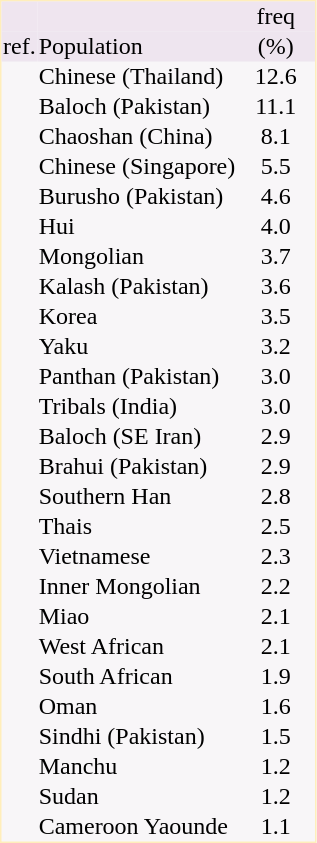<table border="0" cellspacing="0" cellpadding="1" align="left" style="text-align:center; margin-right: 3em; border:1px #ffeebb solid; background:#f8f6f8; ">
<tr style="background:#efe5ef">
<td></td>
<td></td>
<td>freq</td>
</tr>
<tr style="background:#eee5ef">
<td>ref.</td>
<td align="left">Population</td>
<td style="width:50px">(%)</td>
</tr>
<tr>
<td></td>
<td align="left">Chinese (Thailand)</td>
<td>12.6</td>
</tr>
<tr>
<td></td>
<td align="left">Baloch (Pakistan)</td>
<td>11.1</td>
</tr>
<tr>
<td></td>
<td align="left">Chaoshan (China)</td>
<td>8.1</td>
</tr>
<tr>
<td></td>
<td align="left">Chinese (Singapore)</td>
<td>5.5</td>
</tr>
<tr>
<td></td>
<td align="left">Burusho (Pakistan)</td>
<td>4.6</td>
</tr>
<tr>
<td></td>
<td align="left">Hui</td>
<td>4.0</td>
</tr>
<tr>
<td></td>
<td align="left">Mongolian</td>
<td>3.7</td>
</tr>
<tr>
<td></td>
<td align="left">Kalash (Pakistan)</td>
<td>3.6</td>
</tr>
<tr>
<td></td>
<td align="left">Korea</td>
<td>3.5</td>
</tr>
<tr>
<td></td>
<td align="left">Yaku</td>
<td>3.2</td>
</tr>
<tr>
<td></td>
<td align="left">Panthan (Pakistan)</td>
<td>3.0</td>
</tr>
<tr>
<td></td>
<td align="left">Tribals (India)</td>
<td>3.0</td>
</tr>
<tr>
<td></td>
<td align="left">Baloch (SE Iran)</td>
<td>2.9</td>
</tr>
<tr>
<td></td>
<td align="left">Brahui (Pakistan)</td>
<td>2.9</td>
</tr>
<tr>
<td></td>
<td align="left">Southern Han</td>
<td>2.8</td>
</tr>
<tr>
<td></td>
<td align="left">Thais</td>
<td>2.5</td>
</tr>
<tr>
<td></td>
<td align="left">Vietnamese</td>
<td>2.3</td>
</tr>
<tr>
<td></td>
<td align="left">Inner Mongolian</td>
<td>2.2</td>
</tr>
<tr>
<td></td>
<td align="left">Miao</td>
<td>2.1</td>
</tr>
<tr>
<td></td>
<td align="left">West African</td>
<td>2.1</td>
</tr>
<tr>
<td></td>
<td align="left">South African</td>
<td>1.9</td>
</tr>
<tr>
<td></td>
<td align="left">Oman</td>
<td>1.6</td>
</tr>
<tr>
<td></td>
<td align="left">Sindhi (Pakistan)</td>
<td>1.5</td>
</tr>
<tr>
<td></td>
<td align="left">Manchu</td>
<td>1.2</td>
</tr>
<tr>
<td></td>
<td align="left">Sudan</td>
<td>1.2</td>
</tr>
<tr>
<td></td>
<td align="left">Cameroon Yaounde</td>
<td>1.1</td>
</tr>
</table>
